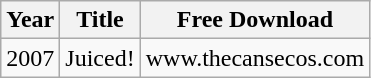<table class="wikitable" border="1">
<tr>
<th>Year</th>
<th>Title</th>
<th>Free Download</th>
</tr>
<tr>
<td>2007</td>
<td>Juiced!</td>
<td>www.thecansecos.com</td>
</tr>
</table>
